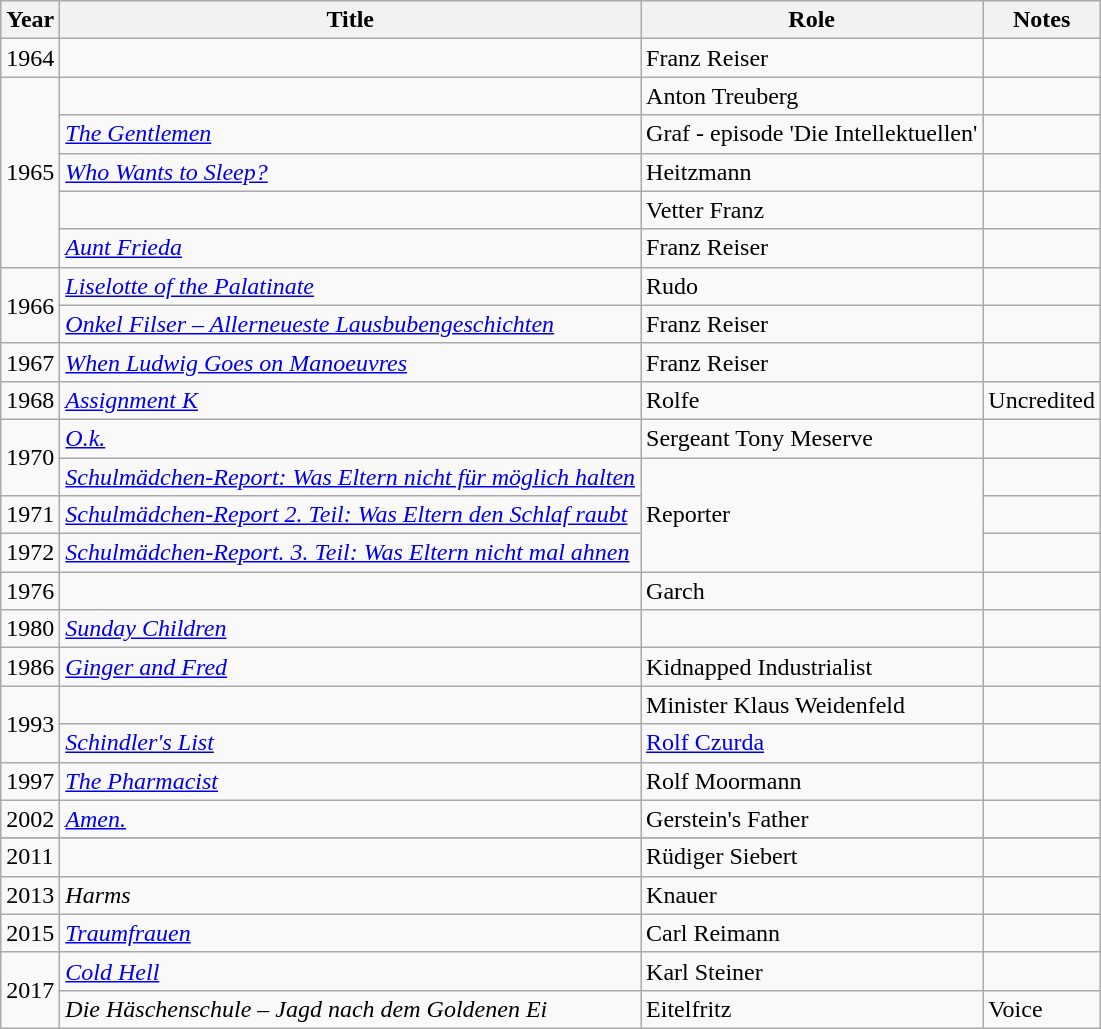<table class="wikitable sortable">
<tr>
<th>Year</th>
<th>Title</th>
<th>Role</th>
<th class="unsortable">Notes</th>
</tr>
<tr>
<td>1964</td>
<td><em></em></td>
<td>Franz Reiser</td>
<td></td>
</tr>
<tr>
<td rowspan=5>1965</td>
<td><em></em></td>
<td>Anton Treuberg</td>
<td></td>
</tr>
<tr>
<td><em><a href='#'>The Gentlemen</a></em></td>
<td>Graf - episode 'Die Intellektuellen'</td>
<td></td>
</tr>
<tr>
<td><em><a href='#'>Who Wants to Sleep?</a></em></td>
<td>Heitzmann</td>
<td></td>
</tr>
<tr>
<td><em></em></td>
<td>Vetter Franz</td>
<td></td>
</tr>
<tr>
<td><em><a href='#'>Aunt Frieda</a></em></td>
<td>Franz Reiser</td>
<td></td>
</tr>
<tr>
<td rowspan=2>1966</td>
<td><em><a href='#'>Liselotte of the Palatinate</a></em></td>
<td>Rudo</td>
<td></td>
</tr>
<tr>
<td><em><a href='#'>Onkel Filser – Allerneueste Lausbubengeschichten</a></em></td>
<td>Franz Reiser</td>
<td></td>
</tr>
<tr>
<td>1967</td>
<td><em><a href='#'>When Ludwig Goes on Manoeuvres</a></em></td>
<td>Franz Reiser</td>
<td></td>
</tr>
<tr>
<td>1968</td>
<td><em><a href='#'>Assignment K</a></em></td>
<td>Rolfe</td>
<td>Uncredited</td>
</tr>
<tr>
<td rowspan=2>1970</td>
<td><em><a href='#'>O.k.</a></em></td>
<td>Sergeant Tony Meserve</td>
<td></td>
</tr>
<tr>
<td><em><a href='#'>Schulmädchen-Report: Was Eltern nicht für möglich halten</a></em></td>
<td rowspan="3">Reporter</td>
<td></td>
</tr>
<tr>
<td>1971</td>
<td><em><a href='#'>Schulmädchen-Report 2. Teil: Was Eltern den Schlaf raubt</a></em></td>
<td></td>
</tr>
<tr>
<td>1972</td>
<td><em><a href='#'>Schulmädchen-Report. 3. Teil: Was Eltern nicht mal ahnen</a></em></td>
<td></td>
</tr>
<tr>
<td>1976</td>
<td><em></em></td>
<td>Garch</td>
<td></td>
</tr>
<tr>
<td>1980</td>
<td><em><a href='#'>Sunday Children</a></em></td>
<td></td>
<td></td>
</tr>
<tr>
<td>1986</td>
<td><em><a href='#'>Ginger and Fred</a></em></td>
<td>Kidnapped Industrialist</td>
<td></td>
</tr>
<tr>
<td rowspan=2>1993</td>
<td><em></em></td>
<td>Minister Klaus Weidenfeld</td>
<td></td>
</tr>
<tr>
<td><em><a href='#'>Schindler's List</a></em></td>
<td><a href='#'>Rolf Czurda</a></td>
<td></td>
</tr>
<tr>
<td>1997</td>
<td><em><a href='#'>The Pharmacist</a></em></td>
<td>Rolf Moormann</td>
<td></td>
</tr>
<tr>
<td>2002</td>
<td><em><a href='#'>Amen.</a></em></td>
<td>Gerstein's Father</td>
<td></td>
</tr>
<tr>
</tr>
<tr>
<td>2011</td>
<td><em></em></td>
<td>Rüdiger Siebert</td>
<td></td>
</tr>
<tr>
<td>2013</td>
<td><em>Harms</em></td>
<td>Knauer</td>
<td></td>
</tr>
<tr>
<td>2015</td>
<td><em><a href='#'>Traumfrauen</a></em></td>
<td>Carl Reimann</td>
<td></td>
</tr>
<tr>
<td rowspan=2>2017</td>
<td><em><a href='#'>Cold Hell</a></em></td>
<td>Karl Steiner</td>
<td></td>
</tr>
<tr>
<td><em>Die Häschenschule – Jagd nach dem Goldenen Ei</em></td>
<td>Eitelfritz</td>
<td>Voice</td>
</tr>
</table>
